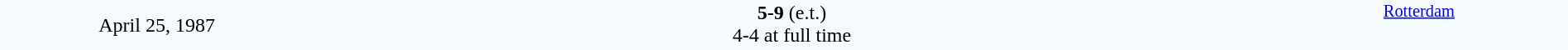<table style="width: 100%; background:#F5FAFF;" cellspacing="0">
<tr>
<td align=center rowspan=3 width=20%>April 25, 1987<br></td>
</tr>
<tr>
<td width=24% align=right></td>
<td align=center width=13%><strong>5-9</strong> (e.t.)<br>4-4 at full time</td>
<td width=24%></td>
<td style=font-size:85% rowspan=3 valign=top align=center><a href='#'>Rotterdam</a></td>
</tr>
<tr style=font-size:85%>
<td align=right></td>
<td align=center></td>
<td></td>
</tr>
</table>
